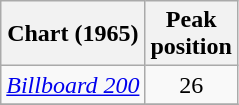<table class="wikitable">
<tr>
<th>Chart (1965)</th>
<th>Peak<br>position</th>
</tr>
<tr>
<td><em><a href='#'>Billboard 200</a></em></td>
<td align="center">26</td>
</tr>
<tr>
</tr>
</table>
